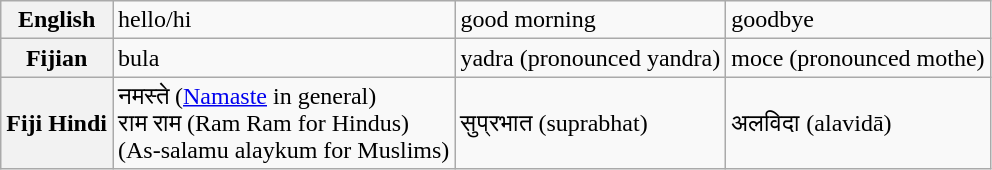<table class="wikitable">
<tr>
<th>English</th>
<td>hello/hi</td>
<td>good morning</td>
<td>goodbye</td>
</tr>
<tr>
<th>Fijian</th>
<td>bula</td>
<td>yadra (pronounced yandra)</td>
<td>moce (pronounced mothe)</td>
</tr>
<tr>
<th>Fiji Hindi</th>
<td>नमस्ते (<a href='#'>Namaste</a> in general)<br> राम राम (Ram Ram for Hindus)<br>  (As-salamu alaykum for Muslims)</td>
<td>सुप्रभात (suprabhat)</td>
<td>अलविदा (alavidā)</td>
</tr>
</table>
